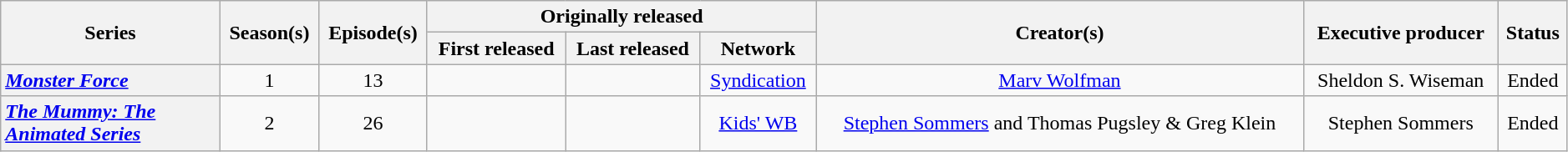<table class="wikitable plainrowheaders" style="text-align:center; width:99%;">
<tr>
<th scope="col" style="width:14%;" rowspan="2">Series</th>
<th scope="col" rowspan="2">Season(s)</th>
<th scope="col" rowspan="2">Episode(s)</th>
<th scope="col" colspan="3">Originally released</th>
<th scope="col" rowspan="2">Creator(s)</th>
<th scope="col" rowspan="2">Executive producer</th>
<th scope="col" rowspan="2">Status</th>
</tr>
<tr>
<th>First released</th>
<th>Last released</th>
<th>Network</th>
</tr>
<tr>
<th scope="row" style="text-align:left"><em><a href='#'>Monster Force</a></em></th>
<td>1</td>
<td>13</td>
<td></td>
<td></td>
<td><a href='#'>Syndication</a></td>
<td><a href='#'>Marv Wolfman</a></td>
<td>Sheldon S. Wiseman</td>
<td>Ended</td>
</tr>
<tr>
<th scope="row" style="text-align:left"><em><a href='#'>The Mummy: The Animated Series</a></em></th>
<td>2</td>
<td>26</td>
<td></td>
<td></td>
<td><a href='#'>Kids' WB</a></td>
<td><a href='#'>Stephen Sommers</a> and Thomas Pugsley & Greg Klein</td>
<td>Stephen Sommers</td>
<td>Ended</td>
</tr>
</table>
